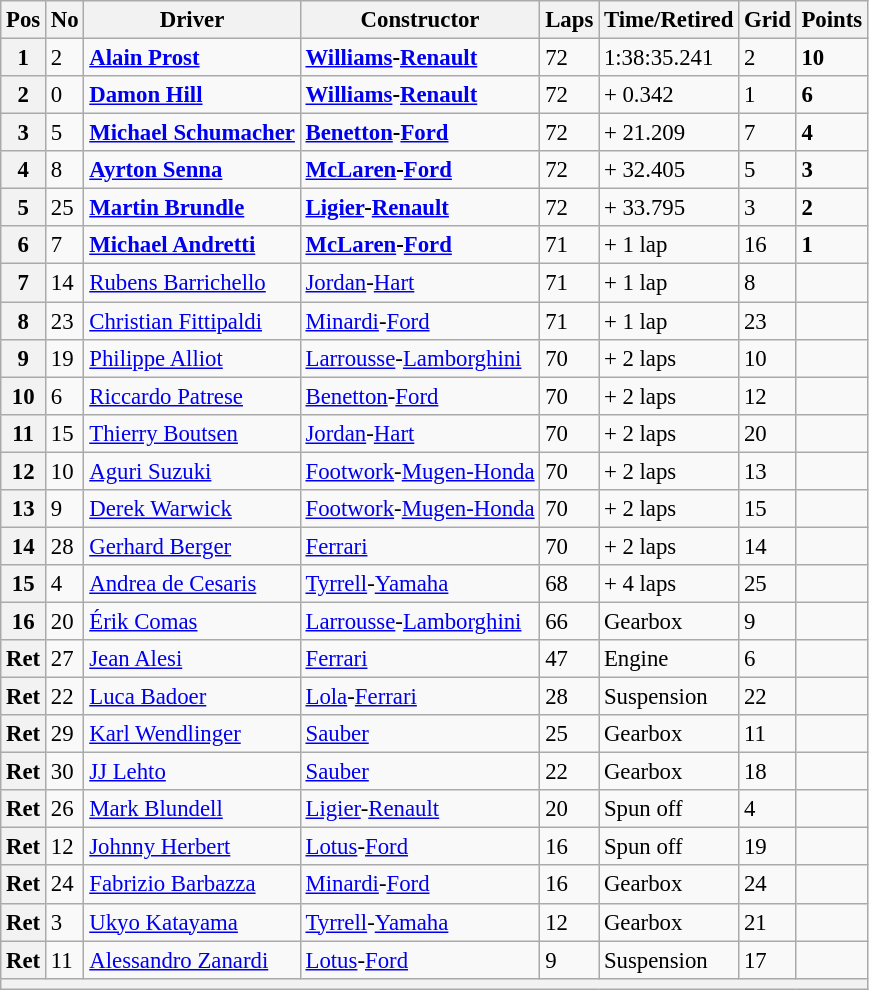<table class="wikitable" style="font-size: 95%;">
<tr>
<th>Pos</th>
<th>No</th>
<th>Driver</th>
<th>Constructor</th>
<th>Laps</th>
<th>Time/Retired</th>
<th>Grid</th>
<th>Points</th>
</tr>
<tr>
<th>1</th>
<td>2</td>
<td> <strong><a href='#'>Alain Prost</a></strong></td>
<td><strong><a href='#'>Williams</a>-<a href='#'>Renault</a></strong></td>
<td>72</td>
<td>1:38:35.241</td>
<td>2</td>
<td><strong>10</strong></td>
</tr>
<tr>
<th>2</th>
<td>0</td>
<td> <strong><a href='#'>Damon Hill</a></strong></td>
<td><strong><a href='#'>Williams</a>-<a href='#'>Renault</a></strong></td>
<td>72</td>
<td>+ 0.342</td>
<td>1</td>
<td><strong>6</strong></td>
</tr>
<tr>
<th>3</th>
<td>5</td>
<td> <strong><a href='#'>Michael Schumacher</a></strong></td>
<td><strong><a href='#'>Benetton</a>-<a href='#'>Ford</a></strong></td>
<td>72</td>
<td>+ 21.209</td>
<td>7</td>
<td><strong>4</strong></td>
</tr>
<tr>
<th>4</th>
<td>8</td>
<td> <strong><a href='#'>Ayrton Senna</a></strong></td>
<td><strong><a href='#'>McLaren</a>-<a href='#'>Ford</a></strong></td>
<td>72</td>
<td>+ 32.405</td>
<td>5</td>
<td><strong>3</strong></td>
</tr>
<tr>
<th>5</th>
<td>25</td>
<td> <strong><a href='#'>Martin Brundle</a></strong></td>
<td><strong><a href='#'>Ligier</a>-<a href='#'>Renault</a></strong></td>
<td>72</td>
<td>+ 33.795</td>
<td>3</td>
<td><strong>2</strong></td>
</tr>
<tr>
<th>6</th>
<td>7</td>
<td> <strong><a href='#'>Michael Andretti</a></strong></td>
<td><strong><a href='#'>McLaren</a>-<a href='#'>Ford</a></strong></td>
<td>71</td>
<td>+ 1 lap</td>
<td>16</td>
<td><strong>1</strong></td>
</tr>
<tr>
<th>7</th>
<td>14</td>
<td> <a href='#'>Rubens Barrichello</a></td>
<td><a href='#'>Jordan</a>-<a href='#'>Hart</a></td>
<td>71</td>
<td>+ 1 lap</td>
<td>8</td>
<td> </td>
</tr>
<tr>
<th>8</th>
<td>23</td>
<td> <a href='#'>Christian Fittipaldi</a></td>
<td><a href='#'>Minardi</a>-<a href='#'>Ford</a></td>
<td>71</td>
<td>+ 1 lap</td>
<td>23</td>
<td> </td>
</tr>
<tr>
<th>9</th>
<td>19</td>
<td> <a href='#'>Philippe Alliot</a></td>
<td><a href='#'>Larrousse</a>-<a href='#'>Lamborghini</a></td>
<td>70</td>
<td>+ 2 laps</td>
<td>10</td>
<td> </td>
</tr>
<tr>
<th>10</th>
<td>6</td>
<td> <a href='#'>Riccardo Patrese</a></td>
<td><a href='#'>Benetton</a>-<a href='#'>Ford</a></td>
<td>70</td>
<td>+ 2 laps</td>
<td>12</td>
<td> </td>
</tr>
<tr>
<th>11</th>
<td>15</td>
<td> <a href='#'>Thierry Boutsen</a></td>
<td><a href='#'>Jordan</a>-<a href='#'>Hart</a></td>
<td>70</td>
<td>+ 2 laps</td>
<td>20</td>
<td> </td>
</tr>
<tr>
<th>12</th>
<td>10</td>
<td> <a href='#'>Aguri Suzuki</a></td>
<td><a href='#'>Footwork</a>-<a href='#'>Mugen-Honda</a></td>
<td>70</td>
<td>+ 2 laps</td>
<td>13</td>
<td> </td>
</tr>
<tr>
<th>13</th>
<td>9</td>
<td> <a href='#'>Derek Warwick</a></td>
<td><a href='#'>Footwork</a>-<a href='#'>Mugen-Honda</a></td>
<td>70</td>
<td>+ 2 laps</td>
<td>15</td>
<td> </td>
</tr>
<tr>
<th>14</th>
<td>28</td>
<td> <a href='#'>Gerhard Berger</a></td>
<td><a href='#'>Ferrari</a></td>
<td>70</td>
<td>+ 2 laps</td>
<td>14</td>
<td> </td>
</tr>
<tr>
<th>15</th>
<td>4</td>
<td> <a href='#'>Andrea de Cesaris</a></td>
<td><a href='#'>Tyrrell</a>-<a href='#'>Yamaha</a></td>
<td>68</td>
<td>+ 4 laps</td>
<td>25</td>
<td> </td>
</tr>
<tr>
<th>16</th>
<td>20</td>
<td> <a href='#'>Érik Comas</a></td>
<td><a href='#'>Larrousse</a>-<a href='#'>Lamborghini</a></td>
<td>66</td>
<td>Gearbox</td>
<td>9</td>
<td> </td>
</tr>
<tr>
<th>Ret</th>
<td>27</td>
<td> <a href='#'>Jean Alesi</a></td>
<td><a href='#'>Ferrari</a></td>
<td>47</td>
<td>Engine</td>
<td>6</td>
<td> </td>
</tr>
<tr>
<th>Ret</th>
<td>22</td>
<td> <a href='#'>Luca Badoer</a></td>
<td><a href='#'>Lola</a>-<a href='#'>Ferrari</a></td>
<td>28</td>
<td>Suspension</td>
<td>22</td>
<td> </td>
</tr>
<tr>
<th>Ret</th>
<td>29</td>
<td> <a href='#'>Karl Wendlinger</a></td>
<td><a href='#'>Sauber</a></td>
<td>25</td>
<td>Gearbox</td>
<td>11</td>
<td> </td>
</tr>
<tr>
<th>Ret</th>
<td>30</td>
<td> <a href='#'>JJ Lehto</a></td>
<td><a href='#'>Sauber</a></td>
<td>22</td>
<td>Gearbox</td>
<td>18</td>
<td> </td>
</tr>
<tr>
<th>Ret</th>
<td>26</td>
<td> <a href='#'>Mark Blundell</a></td>
<td><a href='#'>Ligier</a>-<a href='#'>Renault</a></td>
<td>20</td>
<td>Spun off</td>
<td>4</td>
<td> </td>
</tr>
<tr>
<th>Ret</th>
<td>12</td>
<td> <a href='#'>Johnny Herbert</a></td>
<td><a href='#'>Lotus</a>-<a href='#'>Ford</a></td>
<td>16</td>
<td>Spun off</td>
<td>19</td>
<td> </td>
</tr>
<tr>
<th>Ret</th>
<td>24</td>
<td> <a href='#'>Fabrizio Barbazza</a></td>
<td><a href='#'>Minardi</a>-<a href='#'>Ford</a></td>
<td>16</td>
<td>Gearbox</td>
<td>24</td>
<td> </td>
</tr>
<tr>
<th>Ret</th>
<td>3</td>
<td> <a href='#'>Ukyo Katayama</a></td>
<td><a href='#'>Tyrrell</a>-<a href='#'>Yamaha</a></td>
<td>12</td>
<td>Gearbox</td>
<td>21</td>
<td> </td>
</tr>
<tr>
<th>Ret</th>
<td>11</td>
<td> <a href='#'>Alessandro Zanardi</a></td>
<td><a href='#'>Lotus</a>-<a href='#'>Ford</a></td>
<td>9</td>
<td>Suspension</td>
<td>17</td>
<td> </td>
</tr>
<tr>
<th colspan="8"></th>
</tr>
</table>
